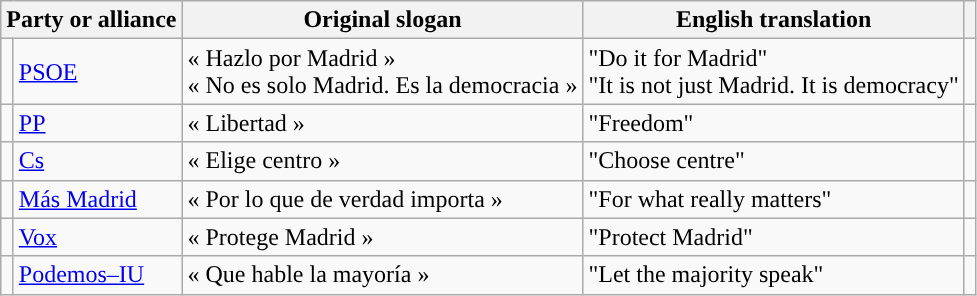<table class="wikitable" style="text-align:left;">
<tr>
<th style="text-align:left;" colspan="2">Party or alliance</th>
<th>Original slogan</th>
<th>English translation</th>
<th></th>
</tr>
<tr>
<td width="1" style="color:inherit;background:"></td>
<td><a href='#'>PSOE</a></td>
<td>« Hazlo por Madrid »<br>« No es solo Madrid. Es la democracia »</td>
<td>"Do it for Madrid"<br>"It is not just Madrid. It is democracy"</td>
<td><br></td>
</tr>
<tr>
<td style="color:inherit;background:"></td>
<td><a href='#'>PP</a></td>
<td>« Libertad »</td>
<td>"Freedom"</td>
<td></td>
</tr>
<tr>
<td style="color:inherit;background:"></td>
<td><a href='#'>Cs</a></td>
<td>« Elige centro »</td>
<td>"Choose centre"</td>
<td></td>
</tr>
<tr>
<td></td>
<td><a href='#'>Más Madrid</a></td>
<td>« Por lo que de verdad importa »</td>
<td>"For what really matters"</td>
<td></td>
</tr>
<tr>
<td style="color:inherit;background:"></td>
<td><a href='#'>Vox</a></td>
<td>« Protege Madrid »</td>
<td>"Protect Madrid"</td>
<td></td>
</tr>
<tr>
<td style="color:inherit;background:"></td>
<td><a href='#'>Podemos–IU</a></td>
<td>« Que hable la mayoría »</td>
<td>"Let the majority speak"</td>
<td></td>
</tr>
</table>
